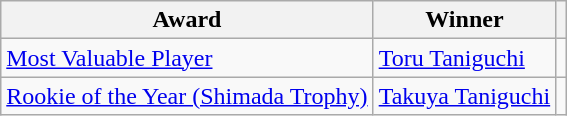<table class="wikitable">
<tr>
<th>Award</th>
<th>Winner</th>
<th></th>
</tr>
<tr>
<td><a href='#'>Most Valuable Player</a></td>
<td> <a href='#'>Toru Taniguchi</a></td>
<td></td>
</tr>
<tr>
<td><a href='#'>Rookie of the Year (Shimada Trophy)</a></td>
<td> <a href='#'>Takuya Taniguchi</a></td>
<td></td>
</tr>
</table>
